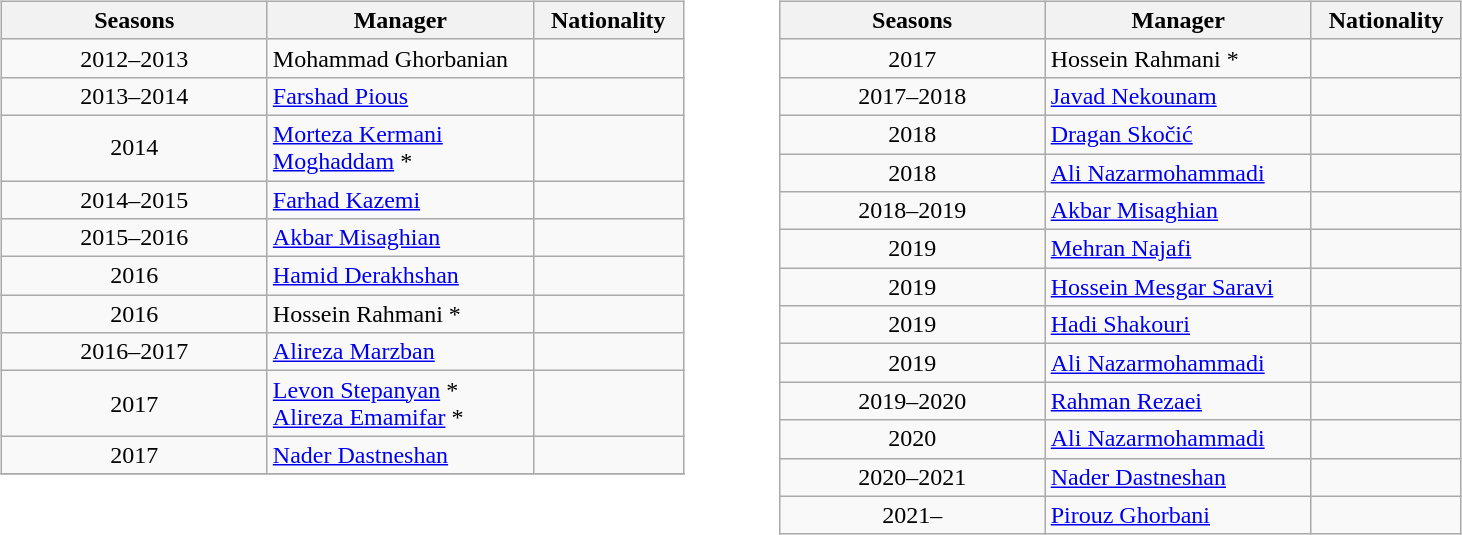<table>
<tr>
<td width="10"> </td>
<td valign="top"><br><table class="wikitable" style="text-align: center; width:100%">
<tr>
<th rowspan="1" width="170">Seasons</th>
<th rowspan="1" width="170">Manager</th>
<th rowspan="1">Nationality</th>
</tr>
<tr>
<td>2012–2013</td>
<td align=left>Mohammad Ghorbanian</td>
<td></td>
</tr>
<tr>
<td>2013–2014</td>
<td align=left><a href='#'>Farshad Pious</a></td>
<td></td>
</tr>
<tr>
<td>2014</td>
<td align=left><a href='#'>Morteza Kermani Moghaddam</a> *</td>
<td></td>
</tr>
<tr>
<td>2014–2015</td>
<td align=left><a href='#'>Farhad Kazemi</a></td>
<td></td>
</tr>
<tr>
<td>2015–2016</td>
<td align=left><a href='#'>Akbar Misaghian</a></td>
<td></td>
</tr>
<tr>
<td>2016</td>
<td align=left><a href='#'>Hamid Derakhshan</a></td>
<td></td>
</tr>
<tr>
<td>2016</td>
<td align=left>Hossein Rahmani *</td>
<td></td>
</tr>
<tr>
<td>2016–2017</td>
<td align=left><a href='#'>Alireza Marzban</a></td>
<td></td>
</tr>
<tr>
<td>2017</td>
<td align=left><a href='#'>Levon Stepanyan</a> * <br> <a href='#'>Alireza Emamifar</a> *</td>
<td> <br> </td>
</tr>
<tr>
<td>2017</td>
<td align=left><a href='#'>Nader Dastneshan</a></td>
<td></td>
</tr>
<tr>
</tr>
</table>
</td>
<td width="55"> </td>
<td valign="top"><br><table class="wikitable" style="text-align: center; width:100%">
<tr>
<th rowspan="1" width="170">Seasons</th>
<th rowspan="1" width="170">Manager</th>
<th rowspan="1">Nationality</th>
</tr>
<tr>
<td>2017</td>
<td align=left>Hossein Rahmani *</td>
<td></td>
</tr>
<tr>
<td>2017–2018</td>
<td align=left><a href='#'>Javad Nekounam</a></td>
<td></td>
</tr>
<tr>
<td>2018</td>
<td align=left><a href='#'>Dragan Skočić</a></td>
<td></td>
</tr>
<tr>
<td>2018</td>
<td align=left><a href='#'>Ali Nazarmohammadi</a></td>
<td></td>
</tr>
<tr>
<td>2018–2019</td>
<td align=left><a href='#'>Akbar Misaghian</a></td>
<td></td>
</tr>
<tr>
<td>2019</td>
<td align=left><a href='#'>Mehran Najafi</a></td>
<td></td>
</tr>
<tr>
<td>2019</td>
<td align=left><a href='#'>Hossein Mesgar Saravi</a></td>
<td></td>
</tr>
<tr>
<td>2019</td>
<td align=left><a href='#'>Hadi Shakouri</a></td>
<td></td>
</tr>
<tr>
<td>2019</td>
<td align=left><a href='#'>Ali Nazarmohammadi</a></td>
<td></td>
</tr>
<tr>
<td>2019–2020</td>
<td align=left><a href='#'>Rahman Rezaei</a></td>
<td></td>
</tr>
<tr>
<td>2020</td>
<td align=left><a href='#'>Ali Nazarmohammadi</a></td>
<td></td>
</tr>
<tr>
<td>2020–2021</td>
<td align=left><a href='#'>Nader Dastneshan</a></td>
<td></td>
</tr>
<tr>
<td>2021–</td>
<td align=left><a href='#'>Pirouz Ghorbani</a></td>
<td></td>
</tr>
</table>
</td>
</tr>
</table>
